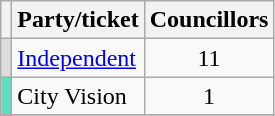<table class="wikitable">
<tr>
<th></th>
<th>Party/ticket</th>
<th>Councillors</th>
</tr>
<tr>
<td style="background:#DDDDDD"></td>
<td><a href='#'>Independent</a></td>
<td style="text-align: center;">11</td>
</tr>
<tr>
<td style="background:#5EDDBF"></td>
<td>City Vision</td>
<td style="text-align: center;">1</td>
</tr>
<tr>
</tr>
</table>
